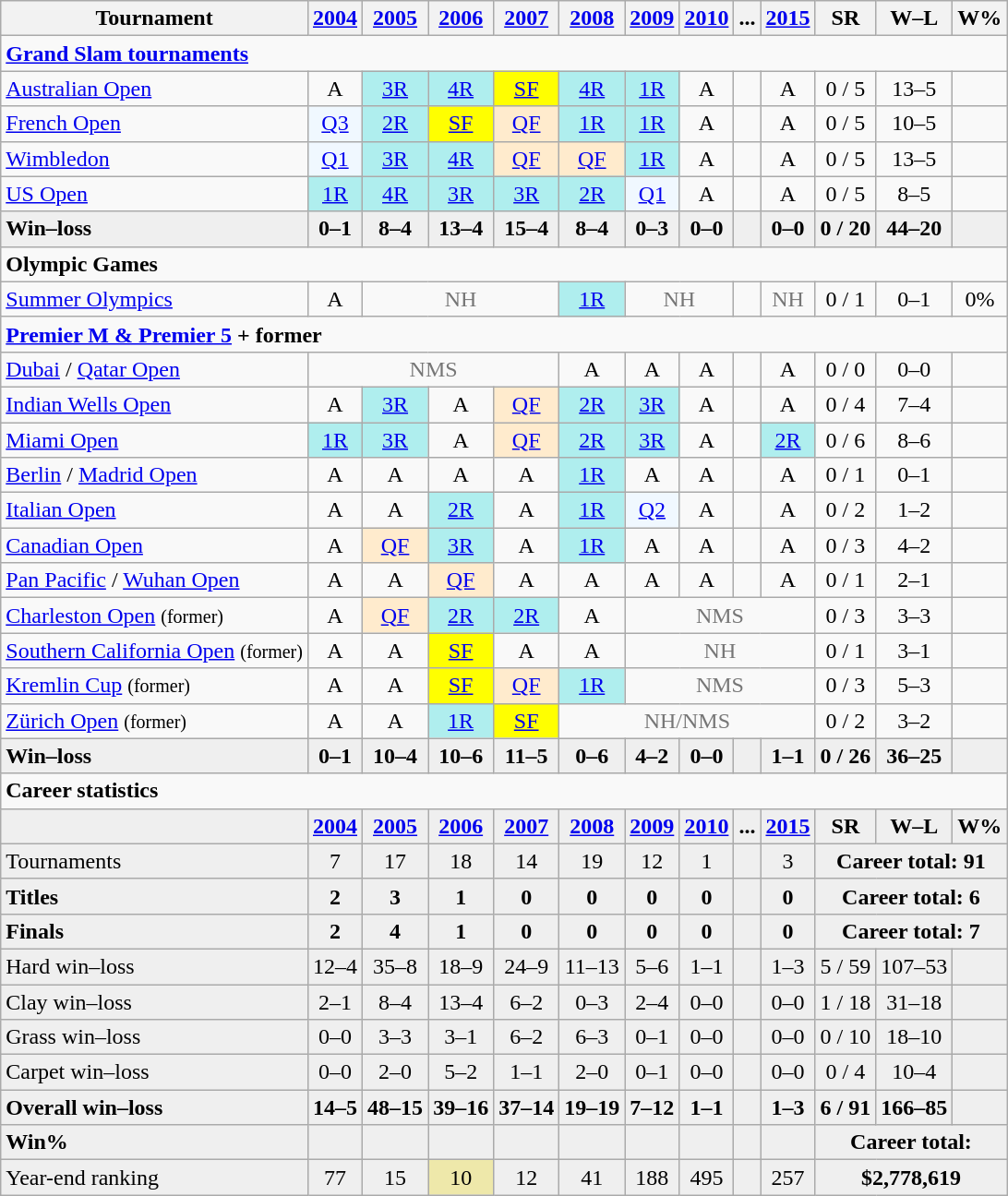<table class="wikitable" style="text-align:center">
<tr>
<th>Tournament</th>
<th><a href='#'>2004</a></th>
<th><a href='#'>2005</a></th>
<th><a href='#'>2006</a></th>
<th><a href='#'>2007</a></th>
<th><a href='#'>2008</a></th>
<th><a href='#'>2009</a></th>
<th><a href='#'>2010</a></th>
<th>...</th>
<th><a href='#'>2015</a></th>
<th>SR</th>
<th>W–L</th>
<th>W%</th>
</tr>
<tr>
<td colspan="13" align="left"><strong><a href='#'>Grand Slam tournaments</a></strong></td>
</tr>
<tr>
<td align="left"><a href='#'>Australian Open</a></td>
<td>A</td>
<td bgcolor="afeeee"><a href='#'>3R</a></td>
<td bgcolor="afeeee"><a href='#'>4R</a></td>
<td bgcolor="yellow"><a href='#'>SF</a></td>
<td bgcolor="afeeee"><a href='#'>4R</a></td>
<td bgcolor="afeeee"><a href='#'>1R</a></td>
<td>A</td>
<td></td>
<td>A</td>
<td>0 / 5</td>
<td>13–5</td>
<td></td>
</tr>
<tr>
<td align="left"><a href='#'>French Open</a></td>
<td bgcolor=f0f8ff><a href='#'>Q3</a></td>
<td bgcolor="afeeee"><a href='#'>2R</a></td>
<td bgcolor="yellow"><a href='#'>SF</a></td>
<td bgcolor="ffebcd"><a href='#'>QF</a></td>
<td bgcolor="afeeee"><a href='#'>1R</a></td>
<td bgcolor="afeeee"><a href='#'>1R</a></td>
<td>A</td>
<td></td>
<td>A</td>
<td>0 / 5</td>
<td>10–5</td>
<td></td>
</tr>
<tr>
<td align="left"><a href='#'>Wimbledon</a></td>
<td bgcolor=f0f8ff><a href='#'>Q1</a></td>
<td bgcolor="afeeee"><a href='#'>3R</a></td>
<td bgcolor="afeeee"><a href='#'>4R</a></td>
<td bgcolor="ffebcd"><a href='#'>QF</a></td>
<td bgcolor="ffebcd"><a href='#'>QF</a></td>
<td bgcolor="afeeee"><a href='#'>1R</a></td>
<td>A</td>
<td></td>
<td>A</td>
<td>0 / 5</td>
<td>13–5</td>
<td></td>
</tr>
<tr>
<td align="left"><a href='#'>US Open</a></td>
<td bgcolor="afeeee"><a href='#'>1R</a></td>
<td bgcolor="afeeee"><a href='#'>4R</a></td>
<td bgcolor="afeeee"><a href='#'>3R</a></td>
<td bgcolor="afeeee"><a href='#'>3R</a></td>
<td bgcolor="afeeee"><a href='#'>2R</a></td>
<td bgcolor=f0f8ff><a href='#'>Q1</a></td>
<td>A</td>
<td></td>
<td>A</td>
<td>0 / 5</td>
<td>8–5</td>
<td></td>
</tr>
<tr style="background:#efefef;font-weight:bold;">
<td style="text-align:left">Win–loss</td>
<td>0–1</td>
<td>8–4</td>
<td>13–4</td>
<td>15–4</td>
<td>8–4</td>
<td>0–3</td>
<td>0–0</td>
<td></td>
<td>0–0</td>
<td>0 / 20</td>
<td>44–20</td>
<td></td>
</tr>
<tr>
<td colspan="13" align="left"><strong>Olympic Games</strong></td>
</tr>
<tr>
<td align="left"><a href='#'>Summer Olympics</a></td>
<td>A</td>
<td colspan="3" style="color:#767676">NH</td>
<td bgcolor="afeeee"><a href='#'>1R</a></td>
<td colspan="2" style="color:#767676">NH</td>
<td></td>
<td style="color:#767676">NH</td>
<td>0 / 1</td>
<td>0–1</td>
<td>0%</td>
</tr>
<tr>
<td colspan="13" align="left"><strong><a href='#'>Premier M & Premier 5</a> + former</strong></td>
</tr>
<tr>
<td align="left"><a href='#'>Dubai</a> / <a href='#'>Qatar Open</a></td>
<td colspan="4" style="color:#767676">NMS</td>
<td>A</td>
<td>A</td>
<td>A</td>
<td></td>
<td>A</td>
<td>0 / 0</td>
<td>0–0</td>
<td></td>
</tr>
<tr>
<td align="left"><a href='#'>Indian Wells Open</a></td>
<td>A</td>
<td bgcolor="afeeee"><a href='#'>3R</a></td>
<td>A</td>
<td bgcolor="ffebcd"><a href='#'>QF</a></td>
<td bgcolor="afeeee"><a href='#'>2R</a></td>
<td bgcolor="afeeee"><a href='#'>3R</a></td>
<td>A</td>
<td></td>
<td>A</td>
<td>0 / 4</td>
<td>7–4</td>
<td></td>
</tr>
<tr>
<td align="left"><a href='#'>Miami Open</a></td>
<td bgcolor="afeeee"><a href='#'>1R</a></td>
<td bgcolor="afeeee"><a href='#'>3R</a></td>
<td>A</td>
<td bgcolor="ffebcd"><a href='#'>QF</a></td>
<td bgcolor="afeeee"><a href='#'>2R</a></td>
<td bgcolor="afeeee"><a href='#'>3R</a></td>
<td>A</td>
<td></td>
<td bgcolor="afeeee"><a href='#'>2R</a></td>
<td>0 / 6</td>
<td>8–6</td>
<td></td>
</tr>
<tr>
<td align="left"><a href='#'>Berlin</a> / <a href='#'>Madrid Open</a></td>
<td>A</td>
<td>A</td>
<td>A</td>
<td>A</td>
<td bgcolor="afeeee"><a href='#'>1R</a></td>
<td>A</td>
<td>A</td>
<td></td>
<td>A</td>
<td>0 / 1</td>
<td>0–1</td>
<td></td>
</tr>
<tr>
<td align="left"><a href='#'>Italian Open</a></td>
<td>A</td>
<td>A</td>
<td bgcolor="afeeee"><a href='#'>2R</a></td>
<td>A</td>
<td bgcolor="afeeee"><a href='#'>1R</a></td>
<td bgcolor=f0f8ff><a href='#'>Q2</a></td>
<td>A</td>
<td></td>
<td>A</td>
<td>0 / 2</td>
<td>1–2</td>
<td></td>
</tr>
<tr>
<td align="left"><a href='#'>Canadian Open</a></td>
<td>A</td>
<td bgcolor="ffebcd"><a href='#'>QF</a></td>
<td bgcolor="afeeee"><a href='#'>3R</a></td>
<td>A</td>
<td bgcolor="afeeee"><a href='#'>1R</a></td>
<td>A</td>
<td>A</td>
<td></td>
<td>A</td>
<td>0 / 3</td>
<td>4–2</td>
<td></td>
</tr>
<tr>
<td align="left"><a href='#'>Pan Pacific</a> / <a href='#'>Wuhan Open</a></td>
<td>A</td>
<td>A</td>
<td bgcolor="ffebcd"><a href='#'>QF</a></td>
<td>A</td>
<td>A</td>
<td>A</td>
<td>A</td>
<td></td>
<td>A</td>
<td>0 / 1</td>
<td>2–1</td>
<td></td>
</tr>
<tr>
<td align="left"><a href='#'>Charleston Open</a> <small>(former)</small></td>
<td>A</td>
<td bgcolor="ffebcd"><a href='#'>QF</a></td>
<td bgcolor="afeeee"><a href='#'>2R</a></td>
<td bgcolor="afeeee"><a href='#'>2R</a></td>
<td>A</td>
<td colspan="4" style="color:#767676">NMS</td>
<td>0 / 3</td>
<td>3–3</td>
<td></td>
</tr>
<tr>
<td align="left"><a href='#'>Southern California Open</a> <small>(former)</small></td>
<td>A</td>
<td>A</td>
<td bgcolor="yellow"><a href='#'>SF</a></td>
<td>A</td>
<td>A</td>
<td colspan="4" style="color:#767676">NH</td>
<td>0 / 1</td>
<td>3–1</td>
<td></td>
</tr>
<tr>
<td align="left"><a href='#'>Kremlin Cup</a> <small>(former)</small></td>
<td>A</td>
<td>A</td>
<td bgcolor="yellow"><a href='#'>SF</a></td>
<td bgcolor="ffebcd"><a href='#'>QF</a></td>
<td bgcolor="afeeee"><a href='#'>1R</a></td>
<td colspan="4" style="color:#767676">NMS</td>
<td>0 / 3</td>
<td>5–3</td>
<td></td>
</tr>
<tr>
<td align="left"><a href='#'>Zürich Open</a> <small>(former)</small></td>
<td>A</td>
<td>A</td>
<td bgcolor="afeeee"><a href='#'>1R</a></td>
<td bgcolor="yellow"><a href='#'>SF</a></td>
<td colspan="5" style="color:#767676">NH/NMS</td>
<td>0 / 2</td>
<td>3–2</td>
<td></td>
</tr>
<tr style="background:#efefef;font-weight:bold;">
<td align=left>Win–loss</td>
<td>0–1</td>
<td>10–4</td>
<td>10–6</td>
<td>11–5</td>
<td>0–6</td>
<td>4–2</td>
<td>0–0</td>
<td></td>
<td>1–1</td>
<td>0 / 26</td>
<td>36–25</td>
<td></td>
</tr>
<tr>
<td colspan="13" align="left"><strong>Career statistics</strong></td>
</tr>
<tr style="background:#efefef;font-weight:bold;">
<td></td>
<td><a href='#'>2004</a></td>
<td><a href='#'>2005</a></td>
<td><a href='#'>2006</a></td>
<td><a href='#'>2007</a></td>
<td><a href='#'>2008</a></td>
<td><a href='#'>2009</a></td>
<td><a href='#'>2010</a></td>
<td>...</td>
<td><a href='#'>2015</a></td>
<td>SR</td>
<td>W–L</td>
<td>W%</td>
</tr>
<tr bgcolor="efefef">
<td align="left">Tournaments</td>
<td>7</td>
<td>17</td>
<td>18</td>
<td>14</td>
<td>19</td>
<td>12</td>
<td>1</td>
<td></td>
<td>3</td>
<td colspan="3"><strong>Career total: 91</strong></td>
</tr>
<tr style="background:#efefef;font-weight:bold;">
<td style="text-align:left">Titles</td>
<td>2</td>
<td>3</td>
<td>1</td>
<td>0</td>
<td>0</td>
<td>0</td>
<td>0</td>
<td></td>
<td>0</td>
<td colspan="3">Career total: 6</td>
</tr>
<tr style="background:#efefef;font-weight:bold;">
<td align="left">Finals</td>
<td>2</td>
<td>4</td>
<td>1</td>
<td>0</td>
<td>0</td>
<td>0</td>
<td>0</td>
<td></td>
<td>0</td>
<td colspan="3">Career total: 7</td>
</tr>
<tr bgcolor="efefef">
<td align="left">Hard win–loss</td>
<td>12–4</td>
<td>35–8</td>
<td>18–9</td>
<td>24–9</td>
<td>11–13</td>
<td>5–6</td>
<td>1–1</td>
<td></td>
<td>1–3</td>
<td>5 / 59</td>
<td>107–53</td>
<td></td>
</tr>
<tr bgcolor="efefef">
<td align="left">Clay win–loss</td>
<td>2–1</td>
<td>8–4</td>
<td>13–4</td>
<td>6–2</td>
<td>0–3</td>
<td>2–4</td>
<td>0–0</td>
<td></td>
<td>0–0</td>
<td>1 / 18</td>
<td>31–18</td>
<td></td>
</tr>
<tr bgcolor="efefef">
<td align="left">Grass win–loss</td>
<td>0–0</td>
<td>3–3</td>
<td>3–1</td>
<td>6–2</td>
<td>6–3</td>
<td>0–1</td>
<td>0–0</td>
<td></td>
<td>0–0</td>
<td>0 / 10</td>
<td>18–10</td>
<td></td>
</tr>
<tr bgcolor="efefef">
<td align="left">Carpet win–loss</td>
<td>0–0</td>
<td>2–0</td>
<td>5–2</td>
<td>1–1</td>
<td>2–0</td>
<td>0–1</td>
<td>0–0</td>
<td></td>
<td>0–0</td>
<td>0 / 4</td>
<td>10–4</td>
<td></td>
</tr>
<tr style="background:#efefef;font-weight:bold;">
<td style="text-align:left">Overall win–loss</td>
<td>14–5</td>
<td>48–15</td>
<td>39–16</td>
<td>37–14</td>
<td>19–19</td>
<td>7–12</td>
<td>1–1</td>
<td></td>
<td>1–3</td>
<td style="font-size:100%">6 / 91</td>
<td>166–85</td>
<td></td>
</tr>
<tr style="background:#efefef;font-weight:bold;">
<td align="left">Win%</td>
<td></td>
<td></td>
<td></td>
<td></td>
<td></td>
<td></td>
<td></td>
<td></td>
<td></td>
<td colspan="3">Career total: </td>
</tr>
<tr bgcolor="efefef">
<td style="text-align:left">Year-end ranking</td>
<td>77</td>
<td>15</td>
<td bgcolor="eee8aa">10</td>
<td>12</td>
<td>41</td>
<td>188</td>
<td>495</td>
<td></td>
<td>257</td>
<td colspan="3"><strong>$2,778,619</strong></td>
</tr>
</table>
